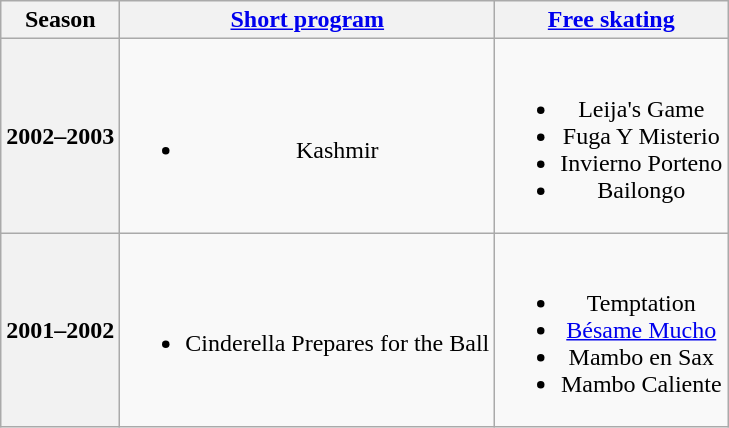<table class=wikitable style=text-align:center>
<tr>
<th>Season</th>
<th><a href='#'>Short program</a></th>
<th><a href='#'>Free skating</a></th>
</tr>
<tr>
<th>2002–2003 <br> </th>
<td><br><ul><li>Kashmir <br></li></ul></td>
<td><br><ul><li>Leija's Game <br></li><li>Fuga Y Misterio <br></li><li>Invierno Porteno <br></li><li>Bailongo <br></li></ul></td>
</tr>
<tr>
<th>2001–2002 <br> </th>
<td><br><ul><li>Cinderella Prepares for the Ball</li></ul></td>
<td><br><ul><li>Temptation <br></li><li><a href='#'>Bésame Mucho</a> <br></li><li>Mambo en Sax <br></li><li>Mambo Caliente <br></li></ul></td>
</tr>
</table>
